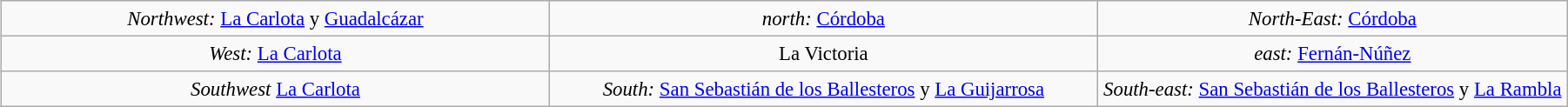<table border="2" cellpadding="4" cellspacing="0" style="margin: 0.5em 0.5em 0.5em 1em; padding: 0.5em; background: #f9f9f9; border: 1px #aaa solid; border-collapse: collapse; font-size: 95%; border: 2 align">
<tr ---->
<td width ="35%" align="center"><em>Northwest:</em> <a href='#'>La Carlota</a> y <a href='#'>Guadalcázar</a></td>
<td width ="30%" align="center"><em>north:</em> <a href='#'>Córdoba</a></td>
<td width ="35%" align="center"><em>North-East:</em>  <a href='#'>Córdoba</a></td>
</tr>
<tr ---->
<td width ="10%" align="center"><em>West:</em> <a href='#'>La Carlota</a></td>
<td width ="35%" align="center">La Victoria</td>
<td width ="30%" align="center"><em>east:</em> <a href='#'>Fernán-Núñez</a></td>
</tr>
<tr ---->
<td width ="35%" align="center"><em>Southwest</em> <a href='#'>La Carlota</a></td>
<td width ="30%" align="center"><em>South:</em> <a href='#'>San Sebastián de los Ballesteros</a> y <a href='#'>La Guijarrosa</a></td>
<td width ="35%" align="center"><em>South-east:</em> <a href='#'>San Sebastián de los Ballesteros</a> y <a href='#'>La Rambla</a></td>
</tr>
</table>
